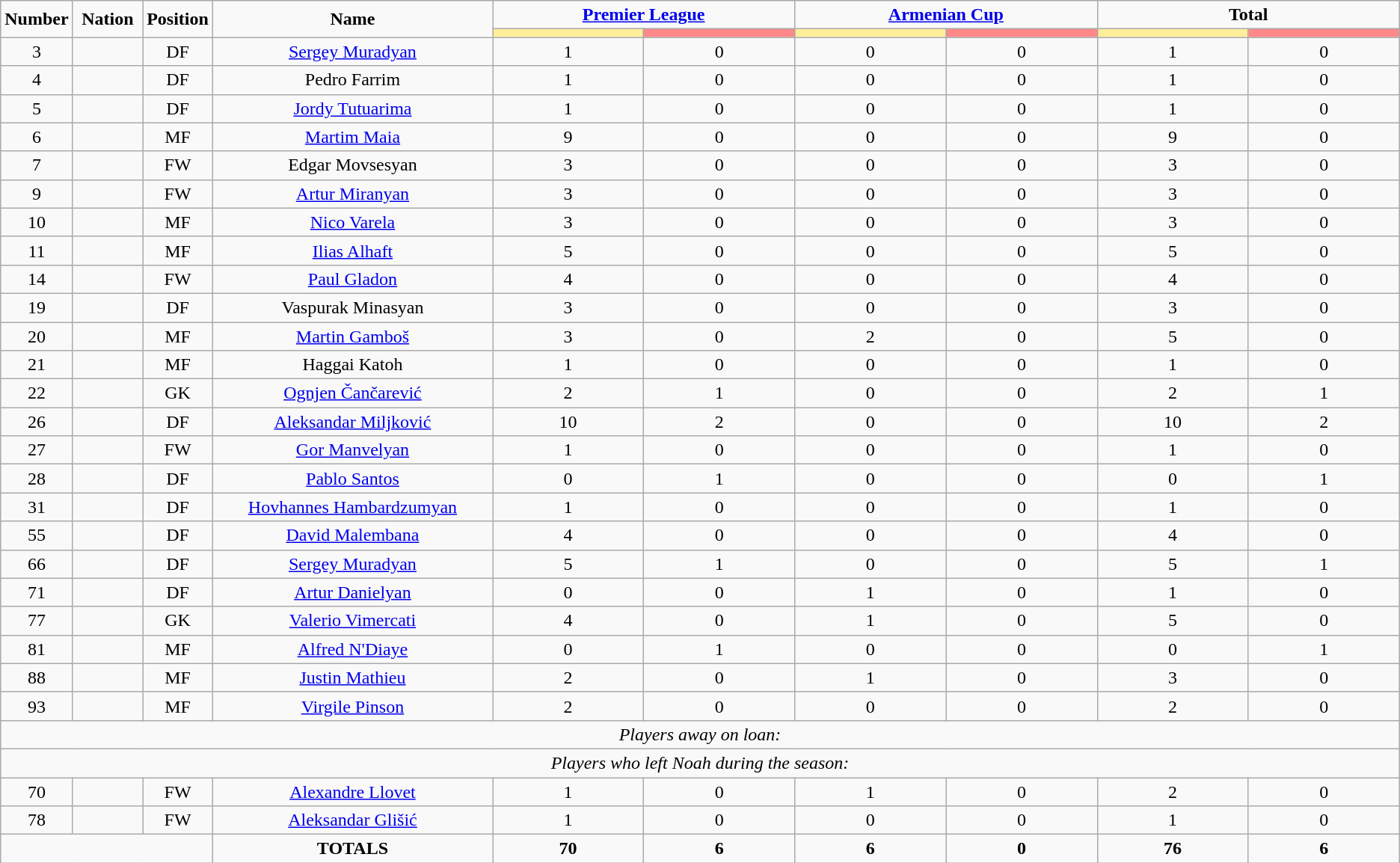<table class="wikitable" style="text-align:center;">
<tr>
<td rowspan="2"  style="width:5%; text-align:center;"><strong>Number</strong></td>
<td rowspan="2"  style="width:5%; text-align:center;"><strong>Nation</strong></td>
<td rowspan="2"  style="width:5%; text-align:center;"><strong>Position</strong></td>
<td rowspan="2"  style="width:20%; text-align:center;"><strong>Name</strong></td>
<td colspan="2" style="text-align:center;"><strong><a href='#'>Premier League</a></strong></td>
<td colspan="2" style="text-align:center;"><strong><a href='#'>Armenian Cup</a></strong></td>
<td colspan="2" style="text-align:center;"><strong>Total</strong></td>
</tr>
<tr>
<th style="width:60px; background:#fe9;"></th>
<th style="width:60px; background:#ff8888;"></th>
<th style="width:60px; background:#fe9;"></th>
<th style="width:60px; background:#ff8888;"></th>
<th style="width:60px; background:#fe9;"></th>
<th style="width:60px; background:#ff8888;"></th>
</tr>
<tr>
<td>3</td>
<td></td>
<td>DF</td>
<td><a href='#'>Sergey Muradyan</a></td>
<td>1</td>
<td>0</td>
<td>0</td>
<td>0</td>
<td>1</td>
<td>0</td>
</tr>
<tr>
<td>4</td>
<td></td>
<td>DF</td>
<td>Pedro Farrim</td>
<td>1</td>
<td>0</td>
<td>0</td>
<td>0</td>
<td>1</td>
<td>0</td>
</tr>
<tr>
<td>5</td>
<td></td>
<td>DF</td>
<td><a href='#'>Jordy Tutuarima</a></td>
<td>1</td>
<td>0</td>
<td>0</td>
<td>0</td>
<td>1</td>
<td>0</td>
</tr>
<tr>
<td>6</td>
<td></td>
<td>MF</td>
<td><a href='#'>Martim Maia</a></td>
<td>9</td>
<td>0</td>
<td>0</td>
<td>0</td>
<td>9</td>
<td>0</td>
</tr>
<tr>
<td>7</td>
<td></td>
<td>FW</td>
<td>Edgar Movsesyan</td>
<td>3</td>
<td>0</td>
<td>0</td>
<td>0</td>
<td>3</td>
<td>0</td>
</tr>
<tr>
<td>9</td>
<td></td>
<td>FW</td>
<td><a href='#'>Artur Miranyan</a></td>
<td>3</td>
<td>0</td>
<td>0</td>
<td>0</td>
<td>3</td>
<td>0</td>
</tr>
<tr>
<td>10</td>
<td></td>
<td>MF</td>
<td><a href='#'>Nico Varela</a></td>
<td>3</td>
<td>0</td>
<td>0</td>
<td>0</td>
<td>3</td>
<td>0</td>
</tr>
<tr>
<td>11</td>
<td></td>
<td>MF</td>
<td><a href='#'>Ilias Alhaft</a></td>
<td>5</td>
<td>0</td>
<td>0</td>
<td>0</td>
<td>5</td>
<td>0</td>
</tr>
<tr>
<td>14</td>
<td></td>
<td>FW</td>
<td><a href='#'>Paul Gladon</a></td>
<td>4</td>
<td>0</td>
<td>0</td>
<td>0</td>
<td>4</td>
<td>0</td>
</tr>
<tr>
<td>19</td>
<td></td>
<td>DF</td>
<td>Vaspurak Minasyan</td>
<td>3</td>
<td>0</td>
<td>0</td>
<td>0</td>
<td>3</td>
<td>0</td>
</tr>
<tr>
<td>20</td>
<td></td>
<td>MF</td>
<td><a href='#'>Martin Gamboš</a></td>
<td>3</td>
<td>0</td>
<td>2</td>
<td>0</td>
<td>5</td>
<td>0</td>
</tr>
<tr>
<td>21</td>
<td></td>
<td>MF</td>
<td>Haggai Katoh</td>
<td>1</td>
<td>0</td>
<td>0</td>
<td>0</td>
<td>1</td>
<td>0</td>
</tr>
<tr>
<td>22</td>
<td></td>
<td>GK</td>
<td><a href='#'>Ognjen Čančarević</a></td>
<td>2</td>
<td>1</td>
<td>0</td>
<td>0</td>
<td>2</td>
<td>1</td>
</tr>
<tr>
<td>26</td>
<td></td>
<td>DF</td>
<td><a href='#'>Aleksandar Miljković</a></td>
<td>10</td>
<td>2</td>
<td>0</td>
<td>0</td>
<td>10</td>
<td>2</td>
</tr>
<tr>
<td>27</td>
<td></td>
<td>FW</td>
<td><a href='#'>Gor Manvelyan</a></td>
<td>1</td>
<td>0</td>
<td>0</td>
<td>0</td>
<td>1</td>
<td>0</td>
</tr>
<tr>
<td>28</td>
<td></td>
<td>DF</td>
<td><a href='#'>Pablo Santos</a></td>
<td>0</td>
<td>1</td>
<td>0</td>
<td>0</td>
<td>0</td>
<td>1</td>
</tr>
<tr>
<td>31</td>
<td></td>
<td>DF</td>
<td><a href='#'>Hovhannes Hambardzumyan</a></td>
<td>1</td>
<td>0</td>
<td>0</td>
<td>0</td>
<td>1</td>
<td>0</td>
</tr>
<tr>
<td>55</td>
<td></td>
<td>DF</td>
<td><a href='#'>David Malembana</a></td>
<td>4</td>
<td>0</td>
<td>0</td>
<td>0</td>
<td>4</td>
<td>0</td>
</tr>
<tr>
<td>66</td>
<td></td>
<td>DF</td>
<td><a href='#'>Sergey Muradyan</a></td>
<td>5</td>
<td>1</td>
<td>0</td>
<td>0</td>
<td>5</td>
<td>1</td>
</tr>
<tr>
<td>71</td>
<td></td>
<td>DF</td>
<td><a href='#'>Artur Danielyan</a></td>
<td>0</td>
<td>0</td>
<td>1</td>
<td>0</td>
<td>1</td>
<td>0</td>
</tr>
<tr>
<td>77</td>
<td></td>
<td>GK</td>
<td><a href='#'>Valerio Vimercati</a></td>
<td>4</td>
<td>0</td>
<td>1</td>
<td>0</td>
<td>5</td>
<td>0</td>
</tr>
<tr>
<td>81</td>
<td></td>
<td>MF</td>
<td><a href='#'>Alfred N'Diaye</a></td>
<td>0</td>
<td>1</td>
<td>0</td>
<td>0</td>
<td>0</td>
<td>1</td>
</tr>
<tr>
<td>88</td>
<td></td>
<td>MF</td>
<td><a href='#'>Justin Mathieu</a></td>
<td>2</td>
<td>0</td>
<td>1</td>
<td>0</td>
<td>3</td>
<td>0</td>
</tr>
<tr>
<td>93</td>
<td></td>
<td>MF</td>
<td><a href='#'>Virgile Pinson</a></td>
<td>2</td>
<td>0</td>
<td>0</td>
<td>0</td>
<td>2</td>
<td>0</td>
</tr>
<tr>
<td colspan="14"><em>Players away on loan:</em></td>
</tr>
<tr>
<td colspan="14"><em>Players who left Noah during the season:</em></td>
</tr>
<tr>
<td>70</td>
<td></td>
<td>FW</td>
<td><a href='#'>Alexandre Llovet</a></td>
<td>1</td>
<td>0</td>
<td>1</td>
<td>0</td>
<td>2</td>
<td>0</td>
</tr>
<tr>
<td>78</td>
<td></td>
<td>FW</td>
<td><a href='#'>Aleksandar Glišić</a></td>
<td>1</td>
<td>0</td>
<td>0</td>
<td>0</td>
<td>1</td>
<td>0</td>
</tr>
<tr>
<td colspan="3"></td>
<td><strong>TOTALS</strong></td>
<td><strong>70</strong></td>
<td><strong>6</strong></td>
<td><strong>6</strong></td>
<td><strong>0</strong></td>
<td><strong>76</strong></td>
<td><strong>6</strong></td>
</tr>
</table>
